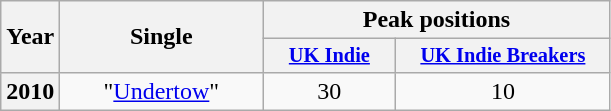<table class="wikitable plainrowheaders" style="text-align:center">
<tr>
<th scope="col" rowspan="2">Year</th>
<th scope="col" rowspan="2" style="width:8em">Single</th>
<th scope="col" colspan="2" style="width:14em">Peak positions</th>
</tr>
<tr>
<th scope="col" style="width:2em; font-size:85%; text-align:center"><a href='#'>UK Indie</a><br></th>
<th scope="col" style="width:2em; font-size:85%; text-align:center"><a href='#'>UK Indie Breakers</a><br></th>
</tr>
<tr>
<th scope="row">2010</th>
<td>"<a href='#'>Undertow</a>"</td>
<td>30</td>
<td>10</td>
</tr>
</table>
